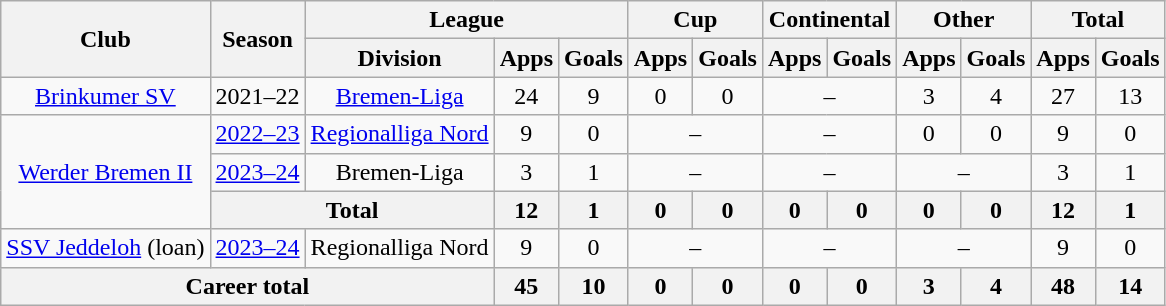<table class="wikitable" style="text-align:center">
<tr>
<th rowspan="2">Club</th>
<th rowspan="2">Season</th>
<th colspan="3">League</th>
<th colspan="2">Cup</th>
<th colspan="2">Continental</th>
<th colspan="2">Other</th>
<th colspan="2">Total</th>
</tr>
<tr>
<th>Division</th>
<th>Apps</th>
<th>Goals</th>
<th>Apps</th>
<th>Goals</th>
<th>Apps</th>
<th>Goals</th>
<th>Apps</th>
<th>Goals</th>
<th>Apps</th>
<th>Goals</th>
</tr>
<tr>
<td><a href='#'>Brinkumer SV</a></td>
<td>2021–22</td>
<td><a href='#'>Bremen-Liga</a></td>
<td>24</td>
<td>9</td>
<td>0</td>
<td>0</td>
<td colspan="2">–</td>
<td>3</td>
<td>4</td>
<td>27</td>
<td>13</td>
</tr>
<tr>
<td rowspan="3"><a href='#'>Werder Bremen II</a></td>
<td><a href='#'>2022–23</a></td>
<td><a href='#'>Regionalliga Nord</a></td>
<td>9</td>
<td>0</td>
<td colspan="2">–</td>
<td colspan="2">–</td>
<td>0</td>
<td>0</td>
<td>9</td>
<td>0</td>
</tr>
<tr>
<td><a href='#'>2023–24</a></td>
<td>Bremen-Liga</td>
<td>3</td>
<td>1</td>
<td colspan="2">–</td>
<td colspan="2">–</td>
<td colspan="2">–</td>
<td>3</td>
<td>1</td>
</tr>
<tr>
<th colspan="2">Total</th>
<th>12</th>
<th>1</th>
<th>0</th>
<th>0</th>
<th>0</th>
<th>0</th>
<th>0</th>
<th>0</th>
<th>12</th>
<th>1</th>
</tr>
<tr>
<td><a href='#'>SSV Jeddeloh</a> (loan)</td>
<td><a href='#'>2023–24</a></td>
<td>Regionalliga Nord</td>
<td>9</td>
<td>0</td>
<td colspan="2">–</td>
<td colspan="2">–</td>
<td colspan="2">–</td>
<td>9</td>
<td>0</td>
</tr>
<tr>
<th colspan="3">Career total</th>
<th>45</th>
<th>10</th>
<th>0</th>
<th>0</th>
<th>0</th>
<th>0</th>
<th>3</th>
<th>4</th>
<th>48</th>
<th>14</th>
</tr>
</table>
